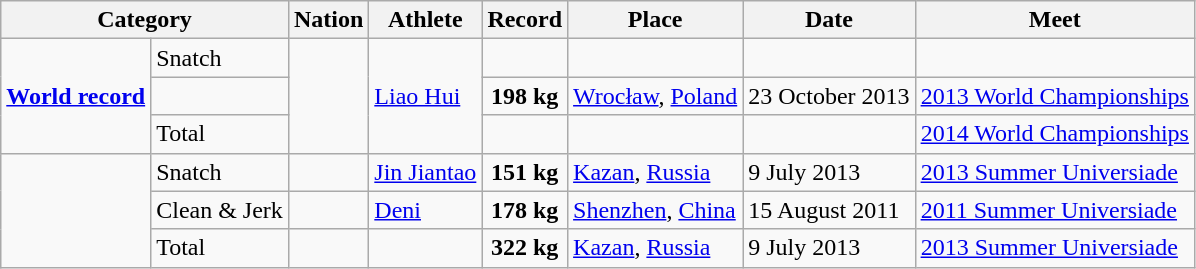<table class="wikitable" style="text-align:center;">
<tr>
<th colspan="2">Category</th>
<th>Nation</th>
<th>Athlete</th>
<th>Record</th>
<th>Place</th>
<th>Date</th>
<th>Meet</th>
</tr>
<tr>
<td rowspan="3"><strong><a href='#'>World record</a></strong></td>
<td align="left">Snatch</td>
<td align="left" rowspan="3"></td>
<td align="left" rowspan="3"><a href='#'>Liao Hui</a></td>
<td><strong></strong></td>
<td align="left"></td>
<td align="left"></td>
<td align="left"></td>
</tr>
<tr>
<td align="left"></td>
<td><strong>198 kg</strong></td>
<td align="left"><a href='#'>Wrocław</a>, <a href='#'>Poland</a></td>
<td align="left">23 October 2013</td>
<td align="left"><a href='#'>2013 World Championships</a></td>
</tr>
<tr>
<td align="left">Total</td>
<td><strong></strong></td>
<td align="left"></td>
<td align="left"></td>
<td align="left"><a href='#'>2014 World Championships</a></td>
</tr>
<tr>
<td rowspan="3"><strong></strong></td>
<td align="left">Snatch</td>
<td align="left"></td>
<td align="left"><a href='#'>Jin Jiantao</a></td>
<td><strong>151 kg</strong></td>
<td align="left"><a href='#'>Kazan</a>, <a href='#'>Russia</a></td>
<td align="left">9 July 2013</td>
<td align="left"><a href='#'>2013 Summer Universiade</a></td>
</tr>
<tr>
<td align="left">Clean & Jerk</td>
<td align="left"></td>
<td align="left"><a href='#'>Deni</a></td>
<td><strong>178 kg</strong></td>
<td align="left"><a href='#'>Shenzhen</a>, <a href='#'>China</a></td>
<td align="left">15 August 2011</td>
<td align="left"><a href='#'>2011 Summer Universiade</a></td>
</tr>
<tr>
<td align="left">Total</td>
<td align="left"></td>
<td align="left"></td>
<td><strong>322 kg</strong></td>
<td align="left"><a href='#'>Kazan</a>, <a href='#'>Russia</a></td>
<td align="left">9 July 2013</td>
<td align="left"><a href='#'>2013 Summer Universiade</a></td>
</tr>
</table>
